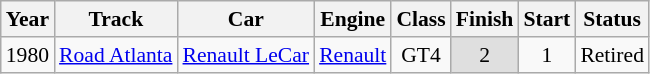<table class="wikitable" style="text-align:center; font-size:90%">
<tr>
<th>Year</th>
<th>Track</th>
<th>Car</th>
<th>Engine</th>
<th>Class</th>
<th>Finish</th>
<th>Start</th>
<th>Status</th>
</tr>
<tr>
<td>1980</td>
<td><a href='#'>Road Atlanta</a></td>
<td><a href='#'>Renault LeCar</a></td>
<td><a href='#'>Renault</a></td>
<td>GT4</td>
<td style="background:#DFDFDF;">2</td>
<td>1</td>
<td>Retired</td>
</tr>
</table>
